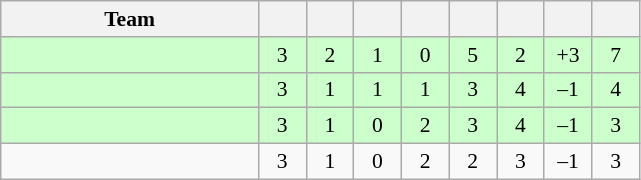<table class="wikitable" style="text-align: center; font-size: 90%;">
<tr>
<th width=165>Team</th>
<th width=25></th>
<th width=25></th>
<th width=25></th>
<th width=25></th>
<th width=25></th>
<th width=25></th>
<th width=25></th>
<th width=25></th>
</tr>
<tr style="background:#cfc;">
<td align="left"></td>
<td>3</td>
<td>2</td>
<td>1</td>
<td>0</td>
<td>5</td>
<td>2</td>
<td>+3</td>
<td>7</td>
</tr>
<tr style="background:#cfc;">
<td align="left"></td>
<td>3</td>
<td>1</td>
<td>1</td>
<td>1</td>
<td>3</td>
<td>4</td>
<td>–1</td>
<td>4</td>
</tr>
<tr style="background:#cfc;">
<td align="left"></td>
<td>3</td>
<td>1</td>
<td>0</td>
<td>2</td>
<td>3</td>
<td>4</td>
<td>–1</td>
<td>3</td>
</tr>
<tr>
<td align="left"></td>
<td>3</td>
<td>1</td>
<td>0</td>
<td>2</td>
<td>2</td>
<td>3</td>
<td>–1</td>
<td>3</td>
</tr>
</table>
